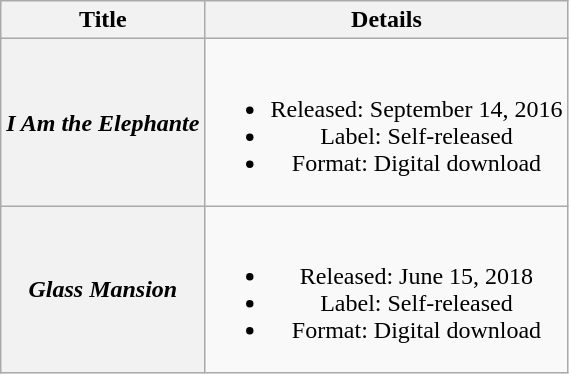<table class="wikitable plainrowheaders" style="text-align:center;">
<tr>
<th scope="col">Title</th>
<th scope="col">Details</th>
</tr>
<tr>
<th scope="row"><em>I Am the Elephante</em></th>
<td><br><ul><li>Released: September 14, 2016</li><li>Label: Self-released</li><li>Format: Digital download</li></ul></td>
</tr>
<tr>
<th scope="row"><em>Glass Mansion</em></th>
<td><br><ul><li>Released: June 15, 2018</li><li>Label: Self-released</li><li>Format: Digital download</li></ul></td>
</tr>
</table>
